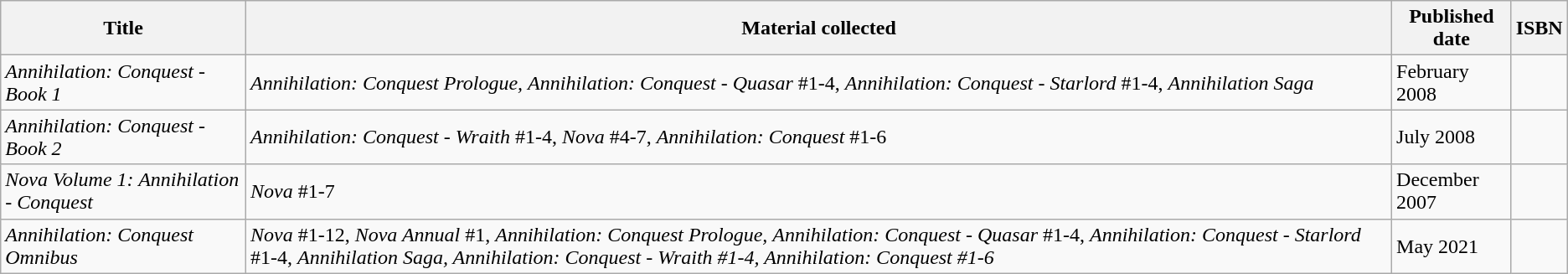<table class="wikitable">
<tr>
<th>Title</th>
<th>Material collected</th>
<th>Published date</th>
<th>ISBN</th>
</tr>
<tr>
<td><em>Annihilation: Conquest - Book 1</em></td>
<td><em>Annihilation: Conquest Prologue,</em> <em>Annihilation: Conquest - Quasar</em> #1-4, <em>Annihilation: Conquest - Starlord</em> #1-4, <em>Annihilation Saga</em></td>
<td>February 2008</td>
<td></td>
</tr>
<tr>
<td><em>Annihilation: Conquest - Book 2</em></td>
<td><em>Annihilation: Conquest - Wraith</em> #1-4, <em>Nova</em> #4-7, <em>Annihilation: Conquest</em> #1-6</td>
<td>July 2008</td>
<td></td>
</tr>
<tr>
<td><em>Nova Volume 1: Annihilation - Conquest</em></td>
<td><em>Nova</em> #1-7</td>
<td>December 2007</td>
<td></td>
</tr>
<tr>
<td><em>Annihilation: Conquest Omnibus</em></td>
<td><em>Nova</em> #1-12, <em>Nova Annual</em> #1, <em>Annihilation: Conquest Prologue,</em> <em>Annihilation: Conquest - Quasar</em> #1-4, <em>Annihilation: Conquest - Starlord</em> #1-4, <em>Annihilation Saga, Annihilation: Conquest - Wraith #1-4, Annihilation: Conquest #1-6</em></td>
<td>May 2021</td>
<td></td>
</tr>
</table>
